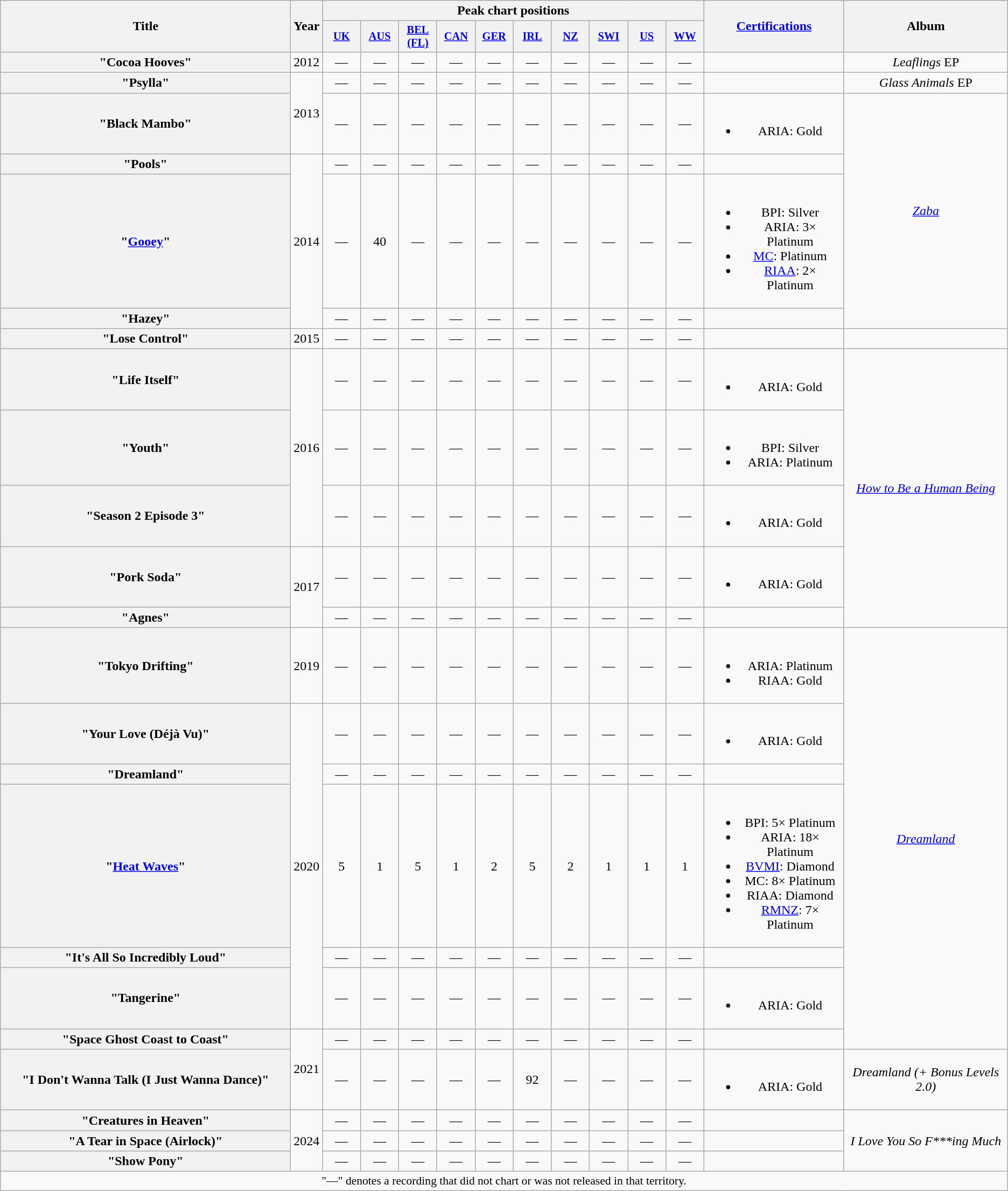<table class="wikitable plainrowheaders" style="text-align:center;">
<tr>
<th scope="col" rowspan="2" style="width:22em;">Title</th>
<th scope="col" rowspan="2" style="width:1em;">Year</th>
<th scope="col" colspan="10">Peak chart positions</th>
<th scope="col" rowspan="2"><a href='#'>Certifications</a></th>
<th scope="col" rowspan="2">Album</th>
</tr>
<tr>
<th scope="col" style="width:3em;font-size:85%;"><a href='#'>UK</a><br></th>
<th scope="col" style="width:3em;font-size:85%;"><a href='#'>AUS</a><br></th>
<th scope="col" style="width:3em;font-size:85%;"><a href='#'>BEL<br>(FL)</a><br></th>
<th scope="col" style="width:3em;font-size:85%;"><a href='#'>CAN</a><br></th>
<th scope="col" style="width:3em;font-size:85%;"><a href='#'>GER</a><br></th>
<th scope="col" style="width:3em;font-size:85%;"><a href='#'>IRL</a><br></th>
<th scope="col" style="width:3em;font-size:85%;"><a href='#'>NZ</a><br></th>
<th scope="col" style="width:3em;font-size:85%;"><a href='#'>SWI</a><br></th>
<th scope="col" style="width:3em;font-size:85%;"><a href='#'>US</a><br></th>
<th scope="col" style="width:3em;font-size:85%;"><a href='#'>WW</a><br></th>
</tr>
<tr>
<th scope="row">"Cocoa Hooves"</th>
<td>2012</td>
<td>—</td>
<td>—</td>
<td>—</td>
<td>—</td>
<td>—</td>
<td>—</td>
<td>—</td>
<td>—</td>
<td>—</td>
<td>—</td>
<td></td>
<td><em>Leaflings</em> EP</td>
</tr>
<tr>
<th scope="row">"Psylla"</th>
<td rowspan="2">2013</td>
<td>—</td>
<td>—</td>
<td>—</td>
<td>—</td>
<td>—</td>
<td>—</td>
<td>—</td>
<td>—</td>
<td>—</td>
<td>—</td>
<td></td>
<td><em>Glass Animals</em> EP</td>
</tr>
<tr>
<th scope="row">"Black Mambo"</th>
<td>—</td>
<td>—</td>
<td>—</td>
<td>—</td>
<td>—</td>
<td>—</td>
<td>—</td>
<td>—</td>
<td>—</td>
<td>—</td>
<td><br><ul><li>ARIA: Gold</li></ul></td>
<td rowspan="4"><em><a href='#'>Zaba</a></em></td>
</tr>
<tr>
<th scope="row">"Pools"</th>
<td rowspan="3">2014</td>
<td>—</td>
<td>—</td>
<td>—</td>
<td>—</td>
<td>—</td>
<td>—</td>
<td>—</td>
<td>—</td>
<td>—</td>
<td>—</td>
<td></td>
</tr>
<tr>
<th scope="row">"<a href='#'>Gooey</a>"</th>
<td>—</td>
<td>40</td>
<td>—</td>
<td>—</td>
<td>—</td>
<td>—</td>
<td>—</td>
<td>—</td>
<td>—</td>
<td>—</td>
<td><br><ul><li>BPI: Silver</li><li>ARIA: 3× Platinum</li><li><a href='#'>MC</a>: Platinum</li><li><a href='#'>RIAA</a>: 2× Platinum</li></ul></td>
</tr>
<tr>
<th scope="row">"Hazey"</th>
<td>—</td>
<td>—</td>
<td>—</td>
<td>—</td>
<td>—</td>
<td>—</td>
<td>—</td>
<td>—</td>
<td>—</td>
<td>—</td>
<td></td>
</tr>
<tr>
<th scope="row">"Lose Control"<br></th>
<td>2015</td>
<td>—</td>
<td>—</td>
<td>—</td>
<td>—</td>
<td>—</td>
<td>—</td>
<td>—</td>
<td>—</td>
<td>—</td>
<td>—</td>
<td></td>
<td></td>
</tr>
<tr>
<th scope="row">"Life Itself"</th>
<td rowspan="3">2016</td>
<td>—</td>
<td>—</td>
<td>—</td>
<td>—</td>
<td>—</td>
<td>—</td>
<td>—</td>
<td>—</td>
<td>—</td>
<td>—</td>
<td><br><ul><li>ARIA: Gold</li></ul></td>
<td rowspan="5"><em><a href='#'>How to Be a Human Being</a></em></td>
</tr>
<tr>
<th scope="row">"Youth"</th>
<td>—</td>
<td>—</td>
<td>—</td>
<td>—</td>
<td>—</td>
<td>—</td>
<td>—</td>
<td>—</td>
<td>—</td>
<td>—</td>
<td><br><ul><li>BPI: Silver</li><li>ARIA: Platinum</li></ul></td>
</tr>
<tr>
<th scope="row">"Season 2 Episode 3"</th>
<td>—</td>
<td>—</td>
<td>—</td>
<td>—</td>
<td>—</td>
<td>—</td>
<td>—</td>
<td>—</td>
<td>—</td>
<td>—</td>
<td><br><ul><li>ARIA: Gold</li></ul></td>
</tr>
<tr>
<th scope="row">"Pork Soda"</th>
<td rowspan="2">2017</td>
<td>—</td>
<td>—</td>
<td>—</td>
<td>—</td>
<td>—</td>
<td>—</td>
<td>—</td>
<td>—</td>
<td>—</td>
<td>—</td>
<td><br><ul><li>ARIA: Gold</li></ul></td>
</tr>
<tr>
<th scope="row">"Agnes"</th>
<td>—</td>
<td>—</td>
<td>—</td>
<td>—</td>
<td>—</td>
<td>—</td>
<td>—</td>
<td>—</td>
<td>—</td>
<td>—</td>
<td></td>
</tr>
<tr>
<th scope="row">"Tokyo Drifting"<br></th>
<td>2019</td>
<td>—</td>
<td>—</td>
<td>—</td>
<td>—</td>
<td>—</td>
<td>—</td>
<td>—</td>
<td>—</td>
<td>—</td>
<td>—</td>
<td><br><ul><li>ARIA: Platinum</li><li>RIAA: Gold</li></ul></td>
<td rowspan="7"><em><a href='#'>Dreamland</a></em></td>
</tr>
<tr>
<th scope="row">"Your Love (Déjà Vu)"</th>
<td rowspan="5">2020</td>
<td>—</td>
<td>—</td>
<td>—</td>
<td>—</td>
<td>—</td>
<td>—</td>
<td>—</td>
<td>—</td>
<td>—</td>
<td>—</td>
<td><br><ul><li>ARIA: Gold</li></ul></td>
</tr>
<tr>
<th scope="row">"Dreamland"</th>
<td>—</td>
<td>—</td>
<td>—</td>
<td>—</td>
<td>—</td>
<td>—</td>
<td>—</td>
<td>—</td>
<td>—</td>
<td>—</td>
<td></td>
</tr>
<tr>
<th scope="row">"<a href='#'>Heat Waves</a>"<br></th>
<td>5</td>
<td>1</td>
<td>5</td>
<td>1</td>
<td>2</td>
<td>5</td>
<td>2</td>
<td>1</td>
<td>1</td>
<td>1</td>
<td><br><ul><li>BPI: 5× Platinum</li><li>ARIA: 18× Platinum</li><li><a href='#'>BVMI</a>: Diamond</li><li>MC: 8× Platinum</li><li>RIAA: Diamond</li><li><a href='#'>RMNZ</a>: 7× Platinum</li></ul></td>
</tr>
<tr>
<th scope="row">"It's All So Incredibly Loud"</th>
<td>—</td>
<td>—</td>
<td>—</td>
<td>—</td>
<td>—</td>
<td>—</td>
<td>—</td>
<td>—</td>
<td>—</td>
<td>—</td>
<td></td>
</tr>
<tr>
<th scope="row">"Tangerine"<br></th>
<td>—</td>
<td>—</td>
<td>—</td>
<td>—</td>
<td>—</td>
<td>—</td>
<td>—</td>
<td>—</td>
<td>—</td>
<td>—</td>
<td><br><ul><li>ARIA: Gold</li></ul></td>
</tr>
<tr>
<th scope="row">"Space Ghost Coast to Coast"<br></th>
<td rowspan="2">2021</td>
<td>—</td>
<td>—</td>
<td>—</td>
<td>—</td>
<td>—</td>
<td>—</td>
<td>—</td>
<td>—</td>
<td>—</td>
<td>—</td>
<td></td>
</tr>
<tr>
<th scope="row">"I Don't Wanna Talk (I Just Wanna Dance)"</th>
<td>—</td>
<td>—</td>
<td>—</td>
<td>—</td>
<td>—</td>
<td>92</td>
<td>—</td>
<td>—</td>
<td>—</td>
<td>—</td>
<td><br><ul><li>ARIA: Gold</li></ul></td>
<td><em>Dreamland (+ Bonus Levels 2.0)</em></td>
</tr>
<tr>
<th scope="row">"Creatures in Heaven"</th>
<td rowspan="3">2024</td>
<td>—</td>
<td>—</td>
<td>—</td>
<td>—</td>
<td>—</td>
<td>—</td>
<td>—</td>
<td>—</td>
<td>—</td>
<td>—</td>
<td></td>
<td rowspan="3"><em>I Love You So F***ing Much</em></td>
</tr>
<tr>
<th scope="row">"A Tear in Space (Airlock)"</th>
<td>—</td>
<td>—</td>
<td>—</td>
<td>—</td>
<td>—</td>
<td>—</td>
<td>—</td>
<td>—</td>
<td>—</td>
<td>—</td>
<td></td>
</tr>
<tr>
<th scope="row">"Show Pony"</th>
<td>—</td>
<td>—</td>
<td>—</td>
<td>—</td>
<td>—</td>
<td>—</td>
<td>—</td>
<td>—</td>
<td>—</td>
<td>—</td>
<td></td>
</tr>
<tr>
<td colspan="17" style="font-size:90%">"—" denotes a recording that did not chart or was not released in that territory.</td>
</tr>
</table>
